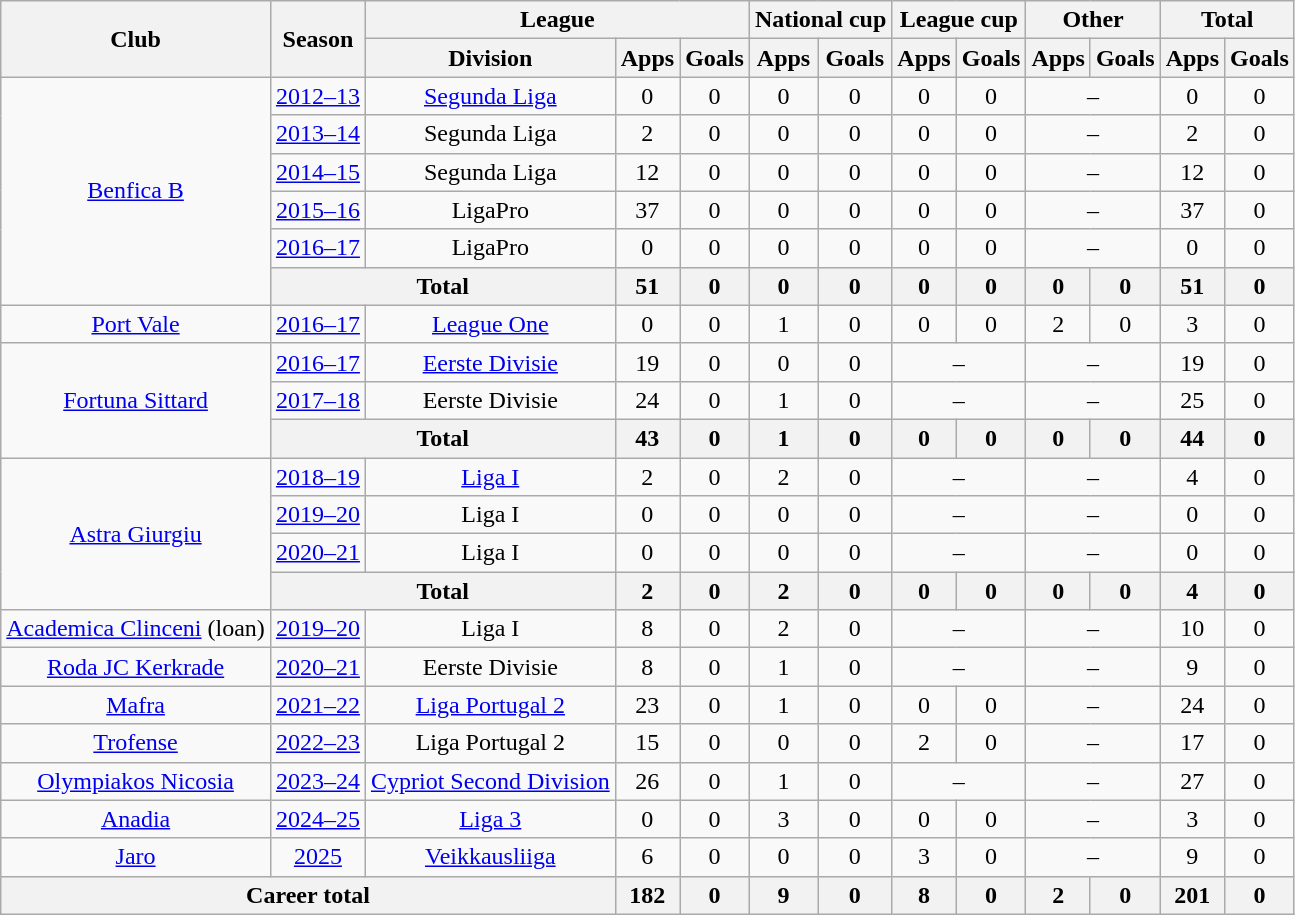<table class="wikitable" style="text-align:center">
<tr>
<th rowspan="2">Club</th>
<th rowspan="2">Season</th>
<th colspan="3">League</th>
<th colspan="2">National cup</th>
<th colspan="2">League cup</th>
<th colspan="2">Other</th>
<th colspan="2">Total</th>
</tr>
<tr>
<th>Division</th>
<th>Apps</th>
<th>Goals</th>
<th>Apps</th>
<th>Goals</th>
<th>Apps</th>
<th>Goals</th>
<th>Apps</th>
<th>Goals</th>
<th>Apps</th>
<th>Goals</th>
</tr>
<tr>
<td rowspan="6"><a href='#'>Benfica B</a></td>
<td><a href='#'>2012–13</a></td>
<td><a href='#'>Segunda Liga</a></td>
<td>0</td>
<td>0</td>
<td>0</td>
<td>0</td>
<td>0</td>
<td>0</td>
<td colspan=2>–</td>
<td>0</td>
<td>0</td>
</tr>
<tr>
<td><a href='#'>2013–14</a></td>
<td>Segunda Liga</td>
<td>2</td>
<td>0</td>
<td>0</td>
<td>0</td>
<td>0</td>
<td>0</td>
<td colspan=2>–</td>
<td>2</td>
<td>0</td>
</tr>
<tr>
<td><a href='#'>2014–15</a></td>
<td>Segunda Liga</td>
<td>12</td>
<td>0</td>
<td>0</td>
<td>0</td>
<td>0</td>
<td>0</td>
<td colspan=2>–</td>
<td>12</td>
<td>0</td>
</tr>
<tr>
<td><a href='#'>2015–16</a></td>
<td>LigaPro</td>
<td>37</td>
<td>0</td>
<td>0</td>
<td>0</td>
<td>0</td>
<td>0</td>
<td colspan=2>–</td>
<td>37</td>
<td>0</td>
</tr>
<tr>
<td><a href='#'>2016–17</a></td>
<td>LigaPro</td>
<td>0</td>
<td>0</td>
<td>0</td>
<td>0</td>
<td>0</td>
<td>0</td>
<td colspan=2>–</td>
<td>0</td>
<td>0</td>
</tr>
<tr>
<th colspan="2">Total</th>
<th>51</th>
<th>0</th>
<th>0</th>
<th>0</th>
<th>0</th>
<th>0</th>
<th>0</th>
<th>0</th>
<th>51</th>
<th>0</th>
</tr>
<tr>
<td><a href='#'>Port Vale</a></td>
<td><a href='#'>2016–17</a></td>
<td><a href='#'>League One</a></td>
<td>0</td>
<td>0</td>
<td>1</td>
<td>0</td>
<td>0</td>
<td>0</td>
<td>2</td>
<td>0</td>
<td>3</td>
<td>0</td>
</tr>
<tr>
<td rowspan="3"><a href='#'>Fortuna Sittard</a></td>
<td><a href='#'>2016–17</a></td>
<td><a href='#'>Eerste Divisie</a></td>
<td>19</td>
<td>0</td>
<td>0</td>
<td>0</td>
<td colspan=2>–</td>
<td colspan=2>–</td>
<td>19</td>
<td>0</td>
</tr>
<tr>
<td><a href='#'>2017–18</a></td>
<td>Eerste Divisie</td>
<td>24</td>
<td>0</td>
<td>1</td>
<td>0</td>
<td colspan=2>–</td>
<td colspan=2>–</td>
<td>25</td>
<td>0</td>
</tr>
<tr>
<th colspan="2">Total</th>
<th>43</th>
<th>0</th>
<th>1</th>
<th>0</th>
<th>0</th>
<th>0</th>
<th>0</th>
<th>0</th>
<th>44</th>
<th>0</th>
</tr>
<tr>
<td rowspan="4"><a href='#'>Astra Giurgiu</a></td>
<td><a href='#'>2018–19</a></td>
<td><a href='#'>Liga I</a></td>
<td>2</td>
<td>0</td>
<td>2</td>
<td>0</td>
<td colspan=2>–</td>
<td colspan=2>–</td>
<td>4</td>
<td>0</td>
</tr>
<tr>
<td><a href='#'>2019–20</a></td>
<td>Liga I</td>
<td>0</td>
<td>0</td>
<td>0</td>
<td>0</td>
<td colspan=2>–</td>
<td colspan=2>–</td>
<td>0</td>
<td>0</td>
</tr>
<tr>
<td><a href='#'>2020–21</a></td>
<td>Liga I</td>
<td>0</td>
<td>0</td>
<td>0</td>
<td>0</td>
<td colspan=2>–</td>
<td colspan=2>–</td>
<td>0</td>
<td>0</td>
</tr>
<tr>
<th colspan="2">Total</th>
<th>2</th>
<th>0</th>
<th>2</th>
<th>0</th>
<th>0</th>
<th>0</th>
<th>0</th>
<th>0</th>
<th>4</th>
<th>0</th>
</tr>
<tr>
<td><a href='#'>Academica Clinceni</a> (loan)</td>
<td><a href='#'>2019–20</a></td>
<td>Liga I</td>
<td>8</td>
<td>0</td>
<td>2</td>
<td>0</td>
<td colspan=2>–</td>
<td colspan=2>–</td>
<td>10</td>
<td>0</td>
</tr>
<tr>
<td><a href='#'>Roda JC Kerkrade</a></td>
<td><a href='#'>2020–21</a></td>
<td>Eerste Divisie</td>
<td>8</td>
<td>0</td>
<td>1</td>
<td>0</td>
<td colspan=2>–</td>
<td colspan=2>–</td>
<td>9</td>
<td>0</td>
</tr>
<tr>
<td><a href='#'>Mafra</a></td>
<td><a href='#'>2021–22</a></td>
<td><a href='#'>Liga Portugal 2</a></td>
<td>23</td>
<td>0</td>
<td>1</td>
<td>0</td>
<td>0</td>
<td>0</td>
<td colspan=2>–</td>
<td>24</td>
<td>0</td>
</tr>
<tr>
<td><a href='#'>Trofense</a></td>
<td><a href='#'>2022–23</a></td>
<td>Liga Portugal 2</td>
<td>15</td>
<td>0</td>
<td>0</td>
<td>0</td>
<td>2</td>
<td>0</td>
<td colspan=2>–</td>
<td>17</td>
<td>0</td>
</tr>
<tr>
<td><a href='#'>Olympiakos Nicosia</a></td>
<td><a href='#'>2023–24</a></td>
<td><a href='#'>Cypriot Second Division</a></td>
<td>26</td>
<td>0</td>
<td>1</td>
<td>0</td>
<td colspan=2>–</td>
<td colspan=2>–</td>
<td>27</td>
<td>0</td>
</tr>
<tr>
<td><a href='#'>Anadia</a></td>
<td><a href='#'>2024–25</a></td>
<td><a href='#'>Liga 3</a></td>
<td>0</td>
<td>0</td>
<td>3</td>
<td>0</td>
<td>0</td>
<td>0</td>
<td colspan=2>–</td>
<td>3</td>
<td>0</td>
</tr>
<tr>
<td><a href='#'>Jaro</a></td>
<td><a href='#'>2025</a></td>
<td><a href='#'>Veikkausliiga</a></td>
<td>6</td>
<td>0</td>
<td>0</td>
<td>0</td>
<td>3</td>
<td>0</td>
<td colspan=2>–</td>
<td>9</td>
<td>0</td>
</tr>
<tr>
<th colspan="3">Career total</th>
<th>182</th>
<th>0</th>
<th>9</th>
<th>0</th>
<th>8</th>
<th>0</th>
<th>2</th>
<th>0</th>
<th>201</th>
<th>0</th>
</tr>
</table>
